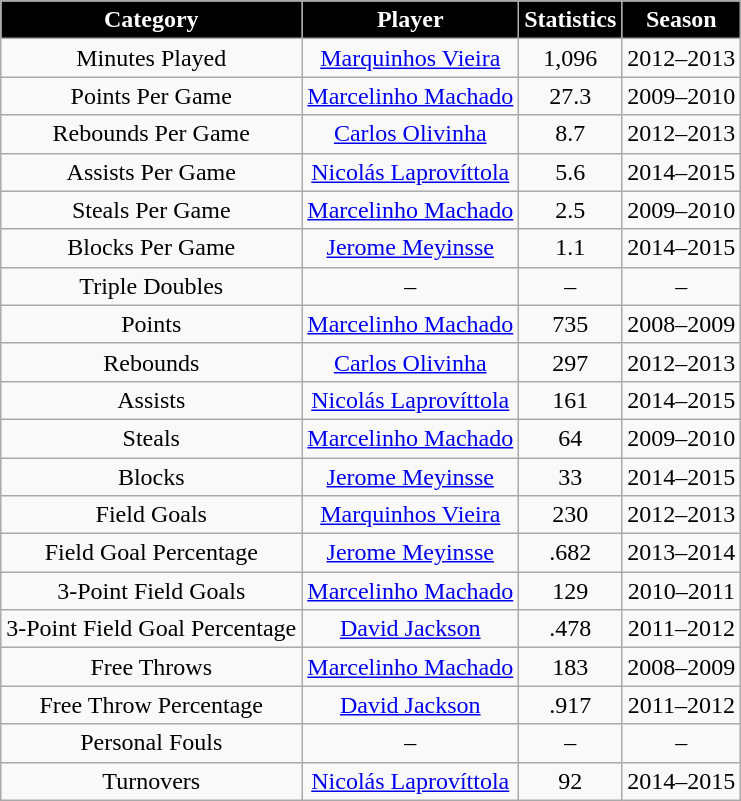<table class="wikitable" style="text-align:center">
<tr>
<th style="background:#000000; color:#FFFFFF;">Category</th>
<th style="background:#000000; color:#FFFFFF;">Player</th>
<th style="background:#000000; color:#FFFFFF;">Statistics</th>
<th style="background:#000000; color:#FFFFFF;">Season</th>
</tr>
<tr>
<td>Minutes Played</td>
<td><a href='#'>Marquinhos Vieira</a></td>
<td>1,096</td>
<td>2012–2013</td>
</tr>
<tr>
<td>Points Per Game</td>
<td><a href='#'>Marcelinho Machado</a></td>
<td>27.3</td>
<td>2009–2010</td>
</tr>
<tr>
<td>Rebounds Per Game</td>
<td><a href='#'>Carlos Olivinha</a></td>
<td>8.7</td>
<td>2012–2013</td>
</tr>
<tr>
<td>Assists Per Game</td>
<td><a href='#'>Nicolás Laprovíttola</a></td>
<td>5.6</td>
<td>2014–2015</td>
</tr>
<tr>
<td>Steals Per Game</td>
<td><a href='#'>Marcelinho Machado</a></td>
<td>2.5</td>
<td>2009–2010</td>
</tr>
<tr>
<td>Blocks Per Game</td>
<td><a href='#'>Jerome Meyinsse</a></td>
<td>1.1</td>
<td>2014–2015</td>
</tr>
<tr>
<td>Triple Doubles</td>
<td>–</td>
<td>–</td>
<td>–</td>
</tr>
<tr>
<td>Points</td>
<td><a href='#'>Marcelinho Machado</a></td>
<td>735</td>
<td>2008–2009</td>
</tr>
<tr>
<td>Rebounds</td>
<td><a href='#'>Carlos Olivinha</a></td>
<td>297</td>
<td>2012–2013</td>
</tr>
<tr>
<td>Assists</td>
<td><a href='#'>Nicolás Laprovíttola</a></td>
<td>161</td>
<td>2014–2015</td>
</tr>
<tr>
<td>Steals</td>
<td><a href='#'>Marcelinho Machado</a></td>
<td>64</td>
<td>2009–2010</td>
</tr>
<tr>
<td>Blocks</td>
<td><a href='#'>Jerome Meyinsse</a></td>
<td>33</td>
<td>2014–2015</td>
</tr>
<tr>
<td>Field Goals</td>
<td><a href='#'>Marquinhos Vieira</a></td>
<td>230</td>
<td>2012–2013</td>
</tr>
<tr>
<td>Field Goal Percentage</td>
<td><a href='#'>Jerome Meyinsse</a></td>
<td>.682</td>
<td>2013–2014</td>
</tr>
<tr>
<td>3-Point Field Goals</td>
<td><a href='#'>Marcelinho Machado</a></td>
<td>129</td>
<td>2010–2011</td>
</tr>
<tr>
<td>3-Point Field Goal Percentage</td>
<td><a href='#'>David Jackson</a></td>
<td>.478</td>
<td>2011–2012</td>
</tr>
<tr>
<td>Free Throws</td>
<td><a href='#'>Marcelinho Machado</a></td>
<td>183</td>
<td>2008–2009</td>
</tr>
<tr>
<td>Free Throw Percentage</td>
<td><a href='#'>David Jackson</a></td>
<td>.917</td>
<td>2011–2012</td>
</tr>
<tr>
<td>Personal Fouls</td>
<td>–</td>
<td>–</td>
<td>–</td>
</tr>
<tr>
<td>Turnovers</td>
<td><a href='#'>Nicolás Laprovíttola</a></td>
<td>92</td>
<td>2014–2015</td>
</tr>
</table>
